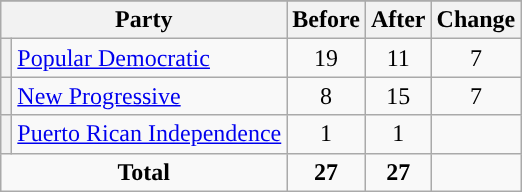<table class="wikitable" style="text-align:center;">
<tr>
</tr>
<tr>
<th colspan=2>Party</th>
<th>Before</th>
<th>After</th>
<th>Change</th>
</tr>
<tr>
<th style="background-color:"></th>
<td style="text-align:left;"><a href='#'>Popular Democratic</a></td>
<td>19</td>
<td>11</td>
<td> 7</td>
</tr>
<tr>
<th style="background-color:"></th>
<td style="text-align:left;"><a href='#'>New Progressive</a></td>
<td>8</td>
<td>15</td>
<td> 7</td>
</tr>
<tr>
<th style="background-color:"></th>
<td style="text-align:left;"><a href='#'>Puerto Rican Independence</a></td>
<td>1</td>
<td>1</td>
<td></td>
</tr>
<tr>
<td colspan=2><strong>Total</strong></td>
<td><strong>27</strong></td>
<td><strong>27</strong></td>
<td></td>
</tr>
</table>
